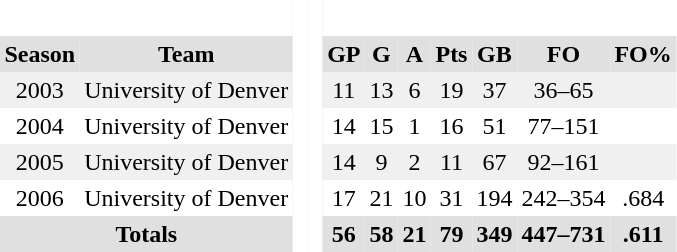<table BORDER="0" CELLPADDING="3" CELLSPACING="0">
<tr ALIGN="center" bgcolor="#e0e0e0">
<th colspan="2" bgcolor="#ffffff"> </th>
<th rowspan="99" bgcolor="#ffffff"> </th>
<th rowspan="99" bgcolor="#ffffff"> </th>
</tr>
<tr ALIGN="center" bgcolor="#e0e0e0">
<th>Season</th>
<th>Team</th>
<th>GP</th>
<th>G</th>
<th>A</th>
<th>Pts</th>
<th>GB</th>
<th>FO</th>
<th>FO%</th>
</tr>
<tr ALIGN="center" bgcolor="#f0f0f0">
<td>2003</td>
<td>University of Denver</td>
<td>11</td>
<td>13</td>
<td>6</td>
<td>19</td>
<td>37</td>
<td>36–65</td>
<td></td>
</tr>
<tr ALIGN="center">
<td>2004</td>
<td>University of Denver</td>
<td>14</td>
<td>15</td>
<td>1</td>
<td>16</td>
<td>51</td>
<td>77–151</td>
<td></td>
</tr>
<tr ALIGN="center" bgcolor="#f0f0f0">
<td>2005</td>
<td>University of Denver</td>
<td>14</td>
<td>9</td>
<td>2</td>
<td>11</td>
<td>67</td>
<td>92–161</td>
<td></td>
</tr>
<tr ALIGN="center">
<td>2006</td>
<td>University of Denver</td>
<td>17</td>
<td>21</td>
<td>10</td>
<td>31</td>
<td>194</td>
<td>242–354</td>
<td>.684</td>
</tr>
<tr ALIGN="center" bgcolor="#e0e0e0">
<th colspan="2">Totals</th>
<th>56</th>
<th>58</th>
<th>21</th>
<th>79</th>
<th>349</th>
<th>447–731</th>
<th>.611</th>
</tr>
</table>
